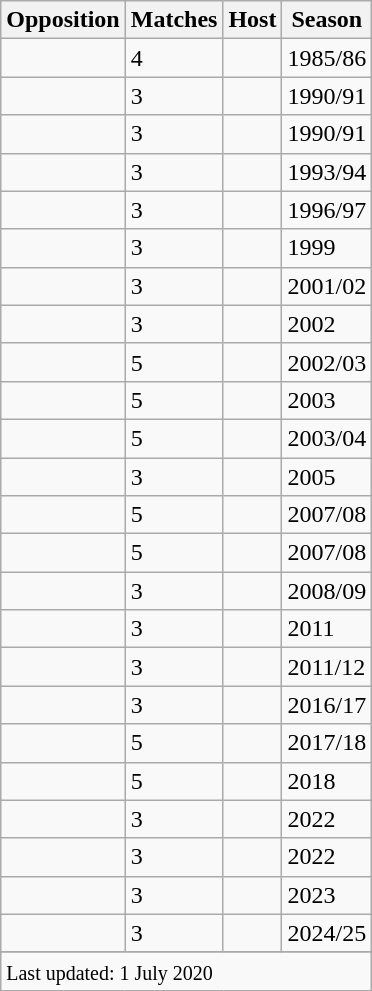<table class="wikitable plainrowheaders sortable">
<tr>
<th scope=col>Opposition</th>
<th scope=col style="text-align:center">Matches</th>
<th scope=col>Host</th>
<th scope=col style="text-align:center">Season</th>
</tr>
<tr>
<td></td>
<td>4</td>
<td></td>
<td>1985/86</td>
</tr>
<tr>
<td></td>
<td>3</td>
<td></td>
<td>1990/91</td>
</tr>
<tr>
<td></td>
<td>3</td>
<td></td>
<td>1990/91</td>
</tr>
<tr>
<td></td>
<td>3</td>
<td></td>
<td>1993/94</td>
</tr>
<tr>
<td></td>
<td>3</td>
<td></td>
<td>1996/97</td>
</tr>
<tr>
<td></td>
<td>3</td>
<td></td>
<td>1999</td>
</tr>
<tr>
<td></td>
<td>3</td>
<td></td>
<td>2001/02</td>
</tr>
<tr>
<td></td>
<td>3</td>
<td></td>
<td>2002</td>
</tr>
<tr>
<td></td>
<td>5</td>
<td></td>
<td>2002/03</td>
</tr>
<tr>
<td></td>
<td>5</td>
<td></td>
<td>2003</td>
</tr>
<tr>
<td></td>
<td>5</td>
<td></td>
<td>2003/04</td>
</tr>
<tr>
<td></td>
<td>3</td>
<td></td>
<td>2005</td>
</tr>
<tr>
<td></td>
<td>5</td>
<td></td>
<td>2007/08</td>
</tr>
<tr>
<td></td>
<td>5</td>
<td></td>
<td>2007/08</td>
</tr>
<tr>
<td></td>
<td>3</td>
<td></td>
<td>2008/09</td>
</tr>
<tr>
<td></td>
<td>3</td>
<td></td>
<td>2011</td>
</tr>
<tr>
<td></td>
<td>3</td>
<td></td>
<td>2011/12</td>
</tr>
<tr>
<td></td>
<td>3</td>
<td></td>
<td>2016/17</td>
</tr>
<tr>
<td></td>
<td>5</td>
<td></td>
<td>2017/18</td>
</tr>
<tr>
<td></td>
<td>5</td>
<td></td>
<td>2018</td>
</tr>
<tr>
<td></td>
<td>3</td>
<td></td>
<td>2022</td>
</tr>
<tr>
<td></td>
<td>3</td>
<td></td>
<td>2022</td>
</tr>
<tr>
<td></td>
<td>3</td>
<td></td>
<td>2023</td>
</tr>
<tr>
<td></td>
<td>3</td>
<td></td>
<td>2024/25</td>
</tr>
<tr>
</tr>
<tr class=sortbottom>
<td colspan=5><small>Last updated: 1 July 2020</small></td>
</tr>
</table>
